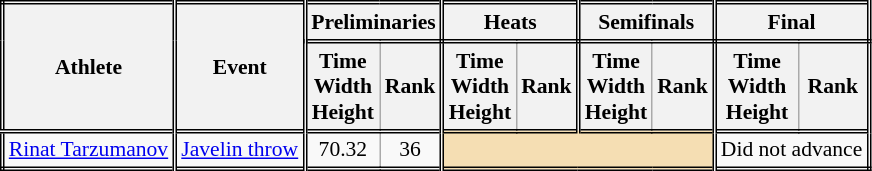<table class=wikitable style="font-size:90%; border: double;">
<tr>
<th rowspan="2" style="border-right:double">Athlete</th>
<th rowspan="2" style="border-right:double">Event</th>
<th colspan="2" style="border-right:double; border-bottom:double;">Preliminaries</th>
<th colspan="2" style="border-right:double; border-bottom:double;">Heats</th>
<th colspan="2" style="border-right:double; border-bottom:double;">Semifinals</th>
<th colspan="2" style="border-right:double; border-bottom:double;">Final</th>
</tr>
<tr>
<th>Time<br>Width<br>Height</th>
<th style="border-right:double">Rank</th>
<th>Time<br>Width<br>Height</th>
<th style="border-right:double">Rank</th>
<th>Time<br>Width<br>Height</th>
<th style="border-right:double">Rank</th>
<th>Time<br>Width<br>Height</th>
<th style="border-right:double">Rank</th>
</tr>
<tr style="border-top: double;">
<td style="border-right:double"><a href='#'>Rinat Tarzumanov</a></td>
<td style="border-right:double"><a href='#'>Javelin throw</a></td>
<td align=center>70.32</td>
<td align=center style="border-right:double">36</td>
<td style="border-right:double" colspan= 4 bgcolor="wheat"></td>
<td colspan="2" align=center>Did not advance</td>
</tr>
</table>
